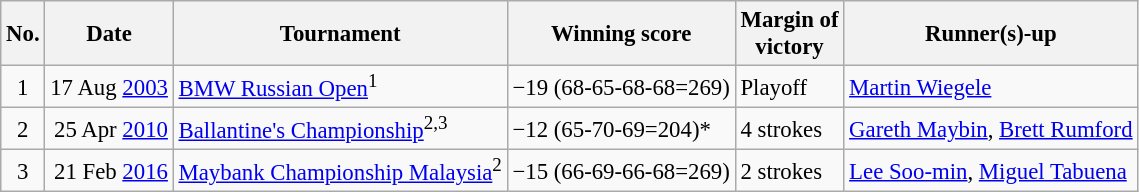<table class="wikitable" style="font-size:95%;">
<tr>
<th>No.</th>
<th>Date</th>
<th>Tournament</th>
<th>Winning score</th>
<th>Margin of<br>victory</th>
<th>Runner(s)-up</th>
</tr>
<tr>
<td align=center>1</td>
<td align=right>17 Aug <a href='#'>2003</a></td>
<td><a href='#'>BMW Russian Open</a><sup>1</sup></td>
<td>−19 (68-65-68-68=269)</td>
<td>Playoff</td>
<td> <a href='#'>Martin Wiegele</a></td>
</tr>
<tr>
<td align=center>2</td>
<td align=right>25 Apr <a href='#'>2010</a></td>
<td><a href='#'>Ballantine's Championship</a><sup>2,3</sup></td>
<td>−12 (65-70-69=204)*</td>
<td>4 strokes</td>
<td> <a href='#'>Gareth Maybin</a>,  <a href='#'>Brett Rumford</a></td>
</tr>
<tr>
<td align=center>3</td>
<td align=right>21 Feb <a href='#'>2016</a></td>
<td><a href='#'>Maybank Championship Malaysia</a><sup>2</sup></td>
<td>−15 (66-69-66-68=269)</td>
<td>2 strokes</td>
<td> <a href='#'>Lee Soo-min</a>,  <a href='#'>Miguel Tabuena</a></td>
</tr>
</table>
